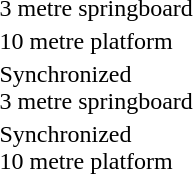<table>
<tr>
<td>3 metre springboard</td>
<td><strong></strong></td>
<td></td>
<td></td>
</tr>
<tr>
<td>10 metre platform</td>
<td><strong></strong></td>
<td></td>
<td></td>
</tr>
<tr>
<td>Synchronized<br>3 metre springboard</td>
<td><strong><br></strong></td>
<td><br></td>
<td><br></td>
</tr>
<tr>
<td>Synchronized<br>10 metre platform</td>
<td><strong><br></strong></td>
<td><br></td>
<td><br></td>
</tr>
</table>
